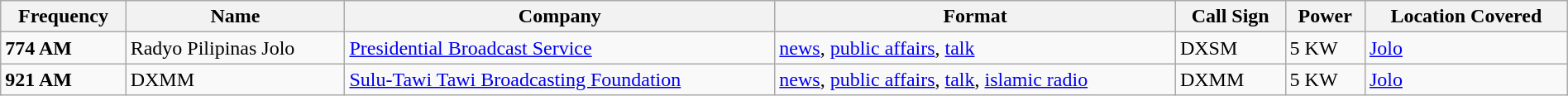<table class="sortable wikitable" style="width:100%">
<tr>
<th>Frequency</th>
<th>Name</th>
<th>Company</th>
<th>Format</th>
<th>Call Sign</th>
<th>Power</th>
<th>Location Covered</th>
</tr>
<tr>
<td><strong>774 AM</strong></td>
<td>Radyo Pilipinas Jolo</td>
<td><a href='#'>Presidential Broadcast Service</a></td>
<td><a href='#'>news</a>, <a href='#'>public affairs</a>, <a href='#'>talk</a></td>
<td>DXSM</td>
<td>5 KW</td>
<td><a href='#'>Jolo</a></td>
</tr>
<tr>
<td><strong>921 AM</strong></td>
<td>DXMM</td>
<td><a href='#'>Sulu-Tawi Tawi Broadcasting Foundation</a></td>
<td><a href='#'>news</a>, <a href='#'>public affairs</a>, <a href='#'>talk</a>, <a href='#'>islamic radio</a></td>
<td>DXMM</td>
<td>5 KW</td>
<td><a href='#'>Jolo</a></td>
</tr>
</table>
